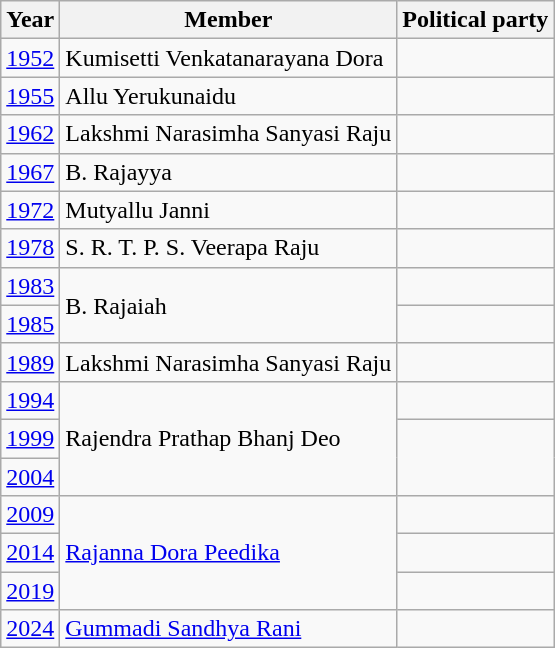<table class="wikitable sortable">
<tr>
<th>Year</th>
<th>Member</th>
<th colspan="2">Political party</th>
</tr>
<tr>
<td><a href='#'>1952</a></td>
<td>Kumisetti Venkatanarayana Dora</td>
<td></td>
</tr>
<tr>
<td><a href='#'>1955</a></td>
<td>Allu Yerukunaidu</td>
<td></td>
</tr>
<tr>
<td><a href='#'>1962</a></td>
<td>Lakshmi Narasimha Sanyasi Raju</td>
<td></td>
</tr>
<tr>
<td><a href='#'>1967</a></td>
<td>B. Rajayya</td>
</tr>
<tr>
<td><a href='#'>1972</a></td>
<td>Mutyallu Janni</td>
<td></td>
</tr>
<tr>
<td><a href='#'>1978</a></td>
<td>S. R. T. P. S. Veerapa Raju</td>
<td></td>
</tr>
<tr>
<td><a href='#'>1983</a></td>
<td rowspan=2>B. Rajaiah</td>
<td></td>
</tr>
<tr>
<td><a href='#'>1985</a></td>
</tr>
<tr>
<td><a href='#'>1989</a></td>
<td>Lakshmi Narasimha Sanyasi Raju</td>
<td></td>
</tr>
<tr>
<td><a href='#'>1994</a></td>
<td rowspan=3>Rajendra Prathap Bhanj Deo</td>
<td></td>
</tr>
<tr>
<td><a href='#'>1999</a></td>
</tr>
<tr>
<td><a href='#'>2004</a></td>
</tr>
<tr>
<td><a href='#'>2009</a></td>
<td rowspan=3><a href='#'>Rajanna Dora Peedika</a></td>
<td></td>
</tr>
<tr>
<td><a href='#'>2014</a></td>
<td></td>
</tr>
<tr>
<td><a href='#'>2019</a></td>
</tr>
<tr>
<td><a href='#'>2024</a></td>
<td><a href='#'>Gummadi Sandhya Rani</a></td>
<td></td>
</tr>
</table>
